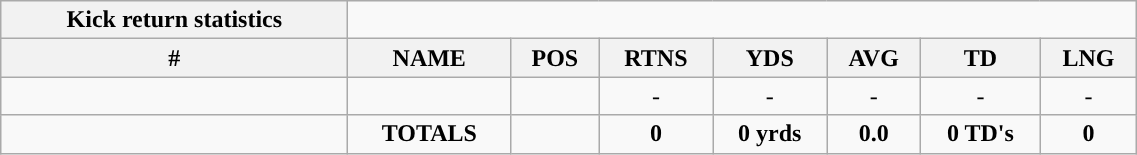<table style="width:60%; text-align:center;" class="wikitable collapsible collapsed">
<tr>
<th style="text-align:center; ">Kick return statistics</th>
</tr>
<tr>
<th>#</th>
<th>NAME</th>
<th>POS</th>
<th>RTNS</th>
<th>YDS</th>
<th>AVG</th>
<th>TD</th>
<th>LNG</th>
</tr>
<tr>
<td></td>
<td></td>
<td></td>
<td>-</td>
<td>-</td>
<td>-</td>
<td>-</td>
<td>-</td>
</tr>
<tr>
<td></td>
<td><strong>TOTALS</strong></td>
<td></td>
<td><strong>0</strong></td>
<td><strong>0 yrds</strong></td>
<td><strong>0.0</strong></td>
<td><strong>0 TD's</strong></td>
<td><strong>0</strong></td>
</tr>
</table>
